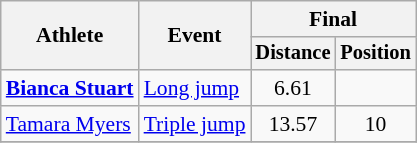<table class=wikitable style="font-size:90%">
<tr>
<th rowspan="2">Athlete</th>
<th rowspan="2">Event</th>
<th colspan="2">Final</th>
</tr>
<tr style="font-size:95%">
<th>Distance</th>
<th>Position</th>
</tr>
<tr align=center>
<td align=left><strong><a href='#'>Bianca Stuart</a></strong></td>
<td align=left rowspan=1><a href='#'>Long jump</a></td>
<td>6.61</td>
<td></td>
</tr>
<tr align=center>
<td align=left><a href='#'>Tamara Myers</a></td>
<td align=left rowspan=1><a href='#'>Triple jump</a></td>
<td>13.57</td>
<td>10</td>
</tr>
<tr align=center>
</tr>
</table>
